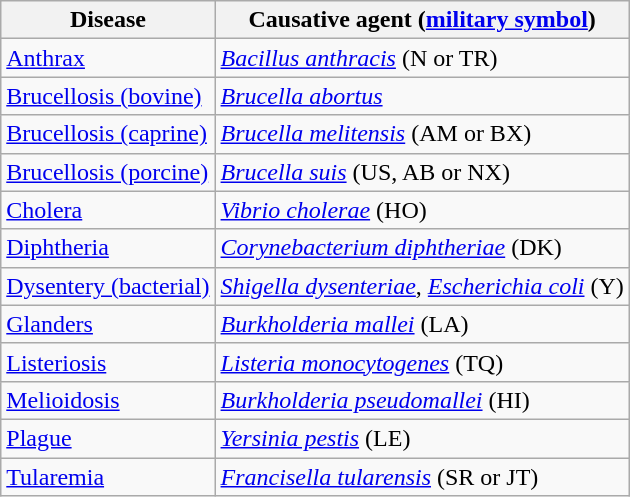<table class ="wikitable sortable">
<tr>
<th>Disease</th>
<th>Causative agent (<a href='#'>military symbol</a>)</th>
</tr>
<tr>
<td><a href='#'>Anthrax</a></td>
<td><em><a href='#'>Bacillus anthracis</a></em> (N or TR)</td>
</tr>
<tr>
<td><a href='#'>Brucellosis (bovine)</a></td>
<td><em><a href='#'>Brucella abortus</a></em></td>
</tr>
<tr>
<td><a href='#'>Brucellosis (caprine)</a></td>
<td><em><a href='#'>Brucella melitensis</a></em> (AM or BX)</td>
</tr>
<tr>
<td><a href='#'>Brucellosis (porcine)</a></td>
<td><em><a href='#'>Brucella suis</a></em> (US, AB or NX)</td>
</tr>
<tr>
<td><a href='#'>Cholera</a></td>
<td><em><a href='#'>Vibrio cholerae</a></em> (HO)</td>
</tr>
<tr>
<td><a href='#'>Diphtheria</a></td>
<td><em><a href='#'>Corynebacterium diphtheriae</a></em> (DK)</td>
</tr>
<tr>
<td><a href='#'>Dysentery (bacterial)</a></td>
<td><em><a href='#'>Shigella dysenteriae</a></em>, <em><a href='#'>Escherichia coli</a></em> (Y)</td>
</tr>
<tr>
<td><a href='#'>Glanders</a></td>
<td><em><a href='#'>Burkholderia mallei</a></em> (LA)</td>
</tr>
<tr>
<td><a href='#'>Listeriosis</a></td>
<td><em><a href='#'>Listeria monocytogenes</a></em> (TQ)</td>
</tr>
<tr>
<td><a href='#'>Melioidosis</a></td>
<td><em><a href='#'>Burkholderia pseudomallei</a></em> (HI)</td>
</tr>
<tr>
<td><a href='#'>Plague</a></td>
<td><em><a href='#'>Yersinia pestis</a></em> (LE)</td>
</tr>
<tr>
<td><a href='#'>Tularemia</a></td>
<td><em><a href='#'>Francisella tularensis</a></em> (SR or JT)</td>
</tr>
</table>
